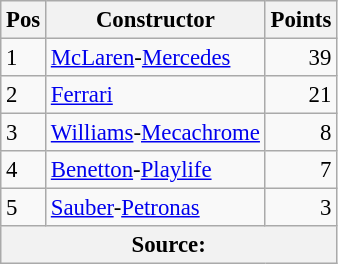<table class="wikitable"     style="font-size:     95%;">
<tr>
<th>Pos</th>
<th>Constructor</th>
<th>Points</th>
</tr>
<tr>
<td>1</td>
<td> <a href='#'>McLaren</a>-<a href='#'>Mercedes</a></td>
<td align="right">39</td>
</tr>
<tr>
<td>2</td>
<td> <a href='#'>Ferrari</a></td>
<td align="right">21</td>
</tr>
<tr>
<td>3</td>
<td>  <a href='#'>Williams</a>-<a href='#'>Mecachrome</a></td>
<td align="right">8</td>
</tr>
<tr>
<td>4</td>
<td> <a href='#'>Benetton</a>-<a href='#'>Playlife</a></td>
<td align="right">7</td>
</tr>
<tr>
<td>5</td>
<td> <a href='#'>Sauber</a>-<a href='#'>Petronas</a></td>
<td align="right">3</td>
</tr>
<tr>
<th colspan=3>Source:</th>
</tr>
</table>
